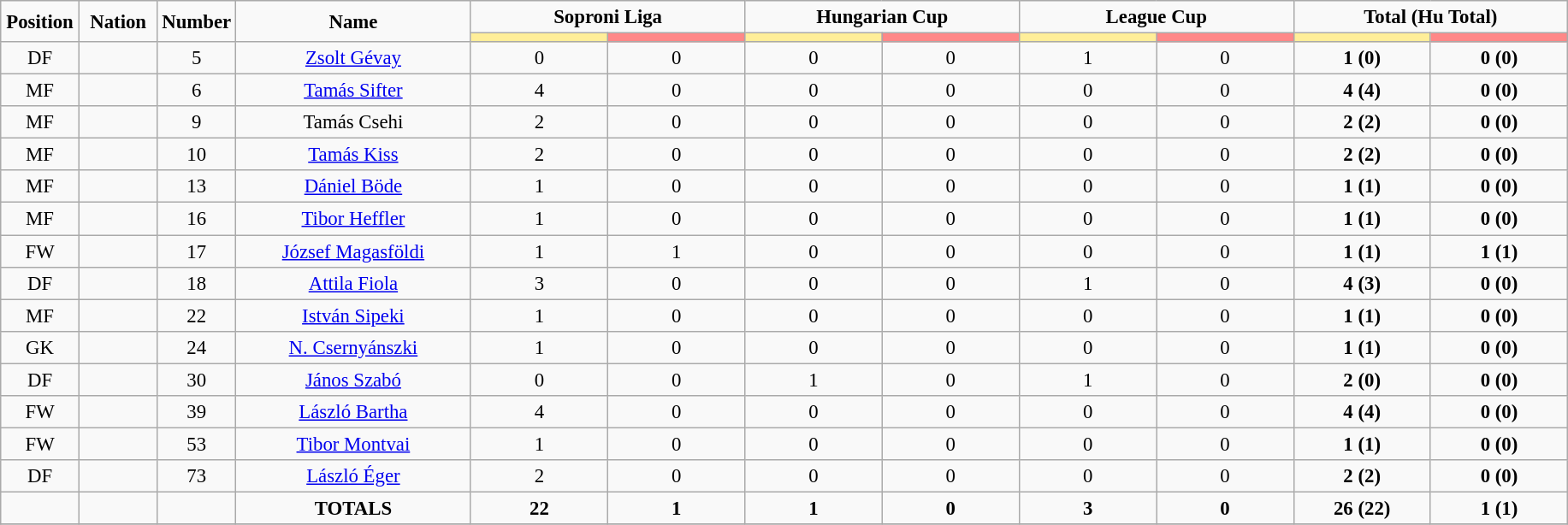<table class="wikitable" style="font-size: 95%; text-align: center;">
<tr>
<td rowspan="2" width="5%" align="center"><strong>Position</strong></td>
<td rowspan="2" width="5%" align="center"><strong>Nation</strong></td>
<td rowspan="2" width="5%" align="center"><strong>Number</strong></td>
<td rowspan="2" width="15%" align="center"><strong>Name</strong></td>
<td colspan="2" align="center"><strong>Soproni Liga</strong></td>
<td colspan="2" align="center"><strong>Hungarian Cup</strong></td>
<td colspan="2" align="center"><strong>League Cup</strong></td>
<td colspan="2" align="center"><strong>Total (Hu Total)</strong></td>
</tr>
<tr>
<th width=60 style="background: #FFEE99"></th>
<th width=60 style="background: #FF8888"></th>
<th width=60 style="background: #FFEE99"></th>
<th width=60 style="background: #FF8888"></th>
<th width=60 style="background: #FFEE99"></th>
<th width=60 style="background: #FF8888"></th>
<th width=60 style="background: #FFEE99"></th>
<th width=60 style="background: #FF8888"></th>
</tr>
<tr>
<td>DF</td>
<td></td>
<td>5</td>
<td><a href='#'>Zsolt Gévay</a></td>
<td>0</td>
<td>0</td>
<td>0</td>
<td>0</td>
<td>1</td>
<td>0</td>
<td><strong>1 (0)</strong></td>
<td><strong>0 (0)</strong></td>
</tr>
<tr>
<td>MF</td>
<td></td>
<td>6</td>
<td><a href='#'>Tamás Sifter</a></td>
<td>4</td>
<td>0</td>
<td>0</td>
<td>0</td>
<td>0</td>
<td>0</td>
<td><strong>4 (4)</strong></td>
<td><strong>0 (0)</strong></td>
</tr>
<tr>
<td>MF</td>
<td></td>
<td>9</td>
<td>Tamás Csehi</td>
<td>2</td>
<td>0</td>
<td>0</td>
<td>0</td>
<td>0</td>
<td>0</td>
<td><strong>2 (2)</strong></td>
<td><strong>0 (0)</strong></td>
</tr>
<tr>
<td>MF</td>
<td></td>
<td>10</td>
<td><a href='#'>Tamás Kiss</a></td>
<td>2</td>
<td>0</td>
<td>0</td>
<td>0</td>
<td>0</td>
<td>0</td>
<td><strong>2 (2)</strong></td>
<td><strong>0 (0)</strong></td>
</tr>
<tr>
<td>MF</td>
<td></td>
<td>13</td>
<td><a href='#'>Dániel Böde</a></td>
<td>1</td>
<td>0</td>
<td>0</td>
<td>0</td>
<td>0</td>
<td>0</td>
<td><strong>1 (1)</strong></td>
<td><strong>0 (0)</strong></td>
</tr>
<tr>
<td>MF</td>
<td></td>
<td>16</td>
<td><a href='#'>Tibor Heffler</a></td>
<td>1</td>
<td>0</td>
<td>0</td>
<td>0</td>
<td>0</td>
<td>0</td>
<td><strong>1 (1)</strong></td>
<td><strong>0 (0)</strong></td>
</tr>
<tr>
<td>FW</td>
<td></td>
<td>17</td>
<td><a href='#'>József Magasföldi</a></td>
<td>1</td>
<td>1</td>
<td>0</td>
<td>0</td>
<td>0</td>
<td>0</td>
<td><strong>1 (1)</strong></td>
<td><strong>1 (1)</strong></td>
</tr>
<tr>
<td>DF</td>
<td></td>
<td>18</td>
<td><a href='#'>Attila Fiola</a></td>
<td>3</td>
<td>0</td>
<td>0</td>
<td>0</td>
<td>1</td>
<td>0</td>
<td><strong>4 (3)</strong></td>
<td><strong>0 (0)</strong></td>
</tr>
<tr>
<td>MF</td>
<td></td>
<td>22</td>
<td><a href='#'>István Sipeki</a></td>
<td>1</td>
<td>0</td>
<td>0</td>
<td>0</td>
<td>0</td>
<td>0</td>
<td><strong>1 (1)</strong></td>
<td><strong>0 (0)</strong></td>
</tr>
<tr>
<td>GK</td>
<td></td>
<td>24</td>
<td><a href='#'>N. Csernyánszki</a></td>
<td>1</td>
<td>0</td>
<td>0</td>
<td>0</td>
<td>0</td>
<td>0</td>
<td><strong>1 (1)</strong></td>
<td><strong>0 (0)</strong></td>
</tr>
<tr>
<td>DF</td>
<td></td>
<td>30</td>
<td><a href='#'>János Szabó</a></td>
<td>0</td>
<td>0</td>
<td>1</td>
<td>0</td>
<td>1</td>
<td>0</td>
<td><strong>2 (0)</strong></td>
<td><strong>0 (0)</strong></td>
</tr>
<tr>
<td>FW</td>
<td></td>
<td>39</td>
<td><a href='#'>László Bartha</a></td>
<td>4</td>
<td>0</td>
<td>0</td>
<td>0</td>
<td>0</td>
<td>0</td>
<td><strong>4 (4)</strong></td>
<td><strong>0 (0)</strong></td>
</tr>
<tr>
<td>FW</td>
<td></td>
<td>53</td>
<td><a href='#'>Tibor Montvai</a></td>
<td>1</td>
<td>0</td>
<td>0</td>
<td>0</td>
<td>0</td>
<td>0</td>
<td><strong>1 (1)</strong></td>
<td><strong>0 (0)</strong></td>
</tr>
<tr>
<td>DF</td>
<td></td>
<td>73</td>
<td><a href='#'>László Éger</a></td>
<td>2</td>
<td>0</td>
<td>0</td>
<td>0</td>
<td>0</td>
<td>0</td>
<td><strong>2 (2)</strong></td>
<td><strong>0 (0)</strong></td>
</tr>
<tr>
<td></td>
<td></td>
<td></td>
<td><strong>TOTALS</strong></td>
<td><strong>22</strong></td>
<td><strong>1</strong></td>
<td><strong>1</strong></td>
<td><strong>0</strong></td>
<td><strong>3</strong></td>
<td><strong>0</strong></td>
<td><strong>26 (22)</strong></td>
<td><strong>1 (1)</strong></td>
</tr>
<tr>
</tr>
</table>
